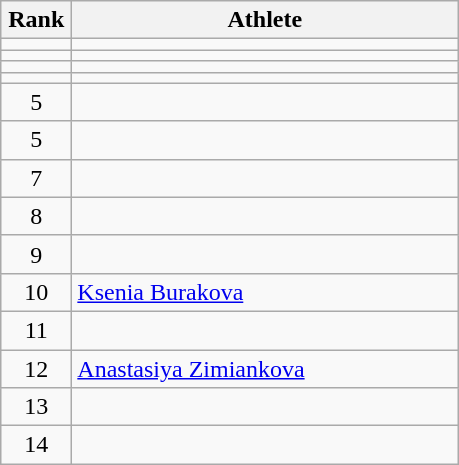<table class="wikitable" style="text-align: center;">
<tr>
<th width=40>Rank</th>
<th width=250>Athlete</th>
</tr>
<tr>
<td></td>
<td align="left"></td>
</tr>
<tr>
<td></td>
<td align="left"></td>
</tr>
<tr>
<td></td>
<td align="left"></td>
</tr>
<tr>
<td></td>
<td align="left"></td>
</tr>
<tr>
<td>5</td>
<td align="left"></td>
</tr>
<tr>
<td>5</td>
<td align="left"></td>
</tr>
<tr>
<td>7</td>
<td align="left"></td>
</tr>
<tr>
<td>8</td>
<td align="left"></td>
</tr>
<tr>
<td>9</td>
<td align="left"></td>
</tr>
<tr>
<td>10</td>
<td align="left"> <a href='#'>Ksenia Burakova</a> </td>
</tr>
<tr>
<td>11</td>
<td align="left"></td>
</tr>
<tr>
<td>12</td>
<td align="left"> <a href='#'>Anastasiya Zimiankova</a> </td>
</tr>
<tr>
<td>13</td>
<td align="left"></td>
</tr>
<tr>
<td>14</td>
<td align="left"></td>
</tr>
</table>
